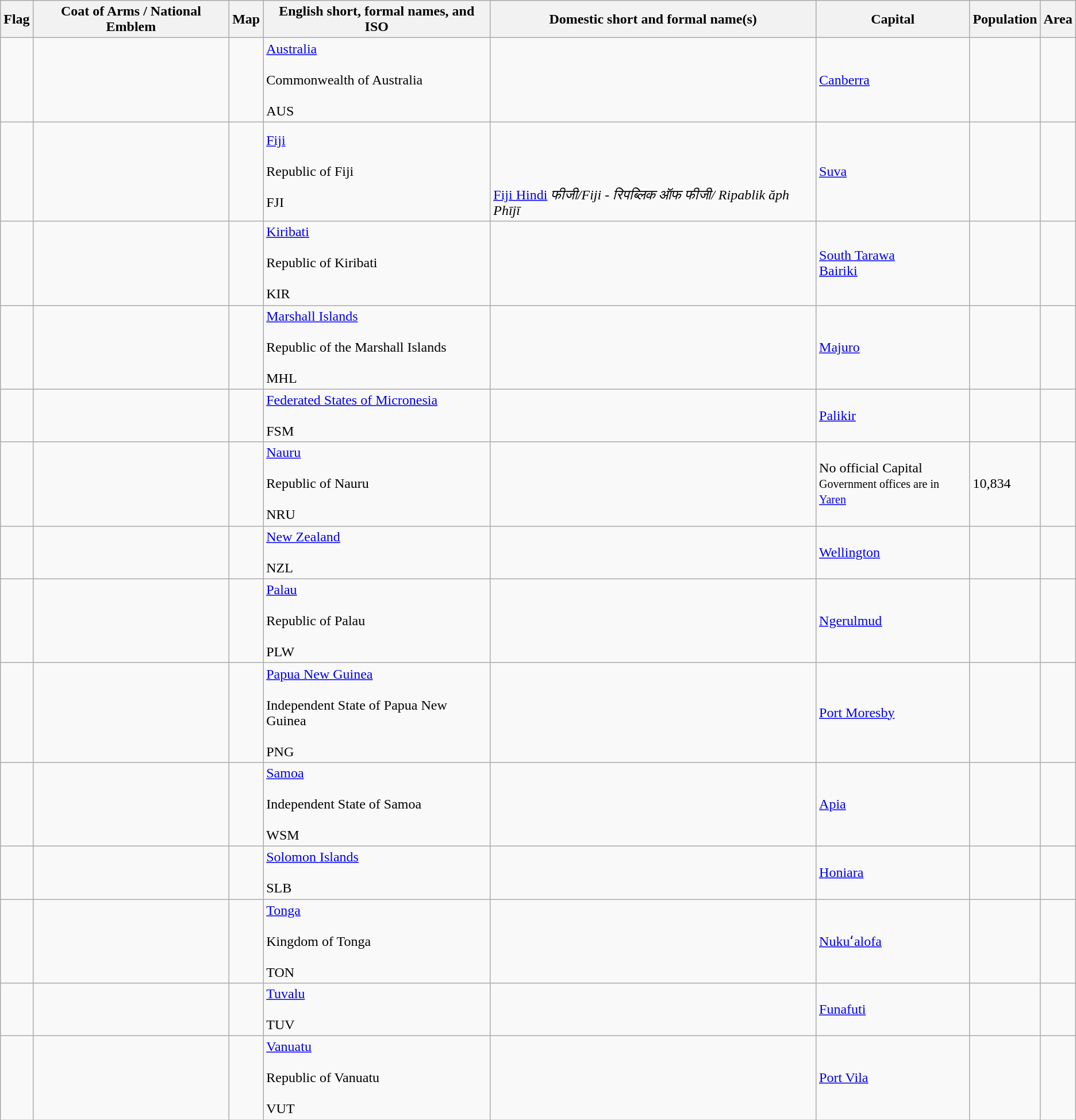<table class="wikitable sortable">
<tr>
<th class="unsortable">Flag</th>
<th>Coat of Arms / National Emblem</th>
<th class="unsortable">Map</th>
<th>English short, formal names, and ISO<br></th>
<th>Domestic short and formal name(s)</th>
<th>Capital<br></th>
<th>Population <br></th>
<th>Area<br></th>
</tr>
<tr>
<td></td>
<td></td>
<td></td>
<td><a href='#'>Australia</a><br><br>Commonwealth of Australia<br><br>AUS</td>
<td></td>
<td><a href='#'>Canberra</a></td>
<td></td>
<td></td>
</tr>
<tr>
<td></td>
<td></td>
<td></td>
<td><a href='#'>Fiji</a><br><br>Republic of Fiji<br><br>FJI</td>
<td><br><br><br><br><a href='#'>Fiji Hindi</a> <em>फीजी/Fiji - रिपब्लिक ऑफ फीजी/ Ripablik ăph Phījī</em></td>
<td><a href='#'>Suva</a></td>
<td></td>
<td></td>
</tr>
<tr>
<td></td>
<td></td>
<td></td>
<td><a href='#'>Kiribati</a><br><br>Republic of Kiribati<br><br>KIR</td>
<td><br><br></td>
<td><a href='#'>South Tarawa</a><br><a href='#'>Bairiki</a></td>
<td></td>
<td></td>
</tr>
<tr>
<td></td>
<td></td>
<td></td>
<td><a href='#'>Marshall Islands</a><br><br>Republic of the Marshall Islands<br><br>MHL</td>
<td><br><br></td>
<td><a href='#'>Majuro</a></td>
<td></td>
<td></td>
</tr>
<tr>
<td></td>
<td></td>
<td></td>
<td><a href='#'>Federated States of Micronesia</a><br><br>FSM</td>
<td></td>
<td><a href='#'>Palikir</a></td>
<td></td>
<td></td>
</tr>
<tr>
<td></td>
<td></td>
<td></td>
<td><a href='#'>Nauru</a><br><br>Republic of Nauru<br><br>NRU</td>
<td><br><br></td>
<td>No official Capital<br><small>Government offices are in <a href='#'>Yaren</a></small></td>
<td>10,834</td>
<td></td>
</tr>
<tr>
<td></td>
<td></td>
<td></td>
<td><a href='#'>New Zealand</a><br><br>NZL</td>
<td><br><br></td>
<td><a href='#'>Wellington</a></td>
<td></td>
<td></td>
</tr>
<tr>
<td></td>
<td></td>
<td></td>
<td><a href='#'>Palau</a><br><br>Republic of Palau<br><br>PLW</td>
<td><br><br></td>
<td><a href='#'>Ngerulmud</a></td>
<td></td>
<td></td>
</tr>
<tr>
<td></td>
<td></td>
<td></td>
<td><a href='#'>Papua New Guinea</a><br><br>Independent State of Papua New Guinea<br><br>PNG</td>
<td><br><br></td>
<td><a href='#'>Port Moresby</a></td>
<td></td>
<td></td>
</tr>
<tr>
<td></td>
<td></td>
<td></td>
<td><a href='#'>Samoa</a><br><br>Independent State of Samoa<br><br>WSM</td>
<td><br><br></td>
<td><a href='#'>Apia</a></td>
<td></td>
<td></td>
</tr>
<tr>
<td></td>
<td></td>
<td></td>
<td><a href='#'>Solomon Islands</a><br><br>SLB</td>
<td><br><br></td>
<td><a href='#'>Honiara</a></td>
<td></td>
<td></td>
</tr>
<tr>
<td></td>
<td></td>
<td></td>
<td><a href='#'>Tonga</a><br><br>Kingdom of Tonga<br><br>TON</td>
<td><br><br></td>
<td><a href='#'>Nukuʻalofa</a></td>
<td></td>
<td></td>
</tr>
<tr>
<td></td>
<td></td>
<td></td>
<td><a href='#'>Tuvalu</a><br><br>TUV</td>
<td><br><br></td>
<td><a href='#'>Funafuti</a></td>
<td></td>
<td></td>
</tr>
<tr>
<td></td>
<td></td>
<td></td>
<td><a href='#'>Vanuatu</a><br><br>Republic of Vanuatu<br><br>VUT</td>
<td><br><br><br><br></td>
<td><a href='#'>Port Vila</a></td>
<td></td>
<td></td>
</tr>
</table>
